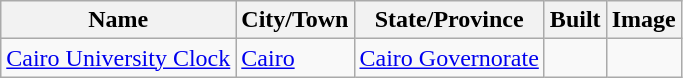<table class="wikitable sortable">
<tr>
<th>Name</th>
<th>City/Town</th>
<th>State/Province</th>
<th>Built</th>
<th>Image</th>
</tr>
<tr>
<td><a href='#'>Cairo University Clock</a></td>
<td><a href='#'>Cairo</a></td>
<td><a href='#'>Cairo Governorate</a></td>
<td></td>
<td></td>
</tr>
</table>
